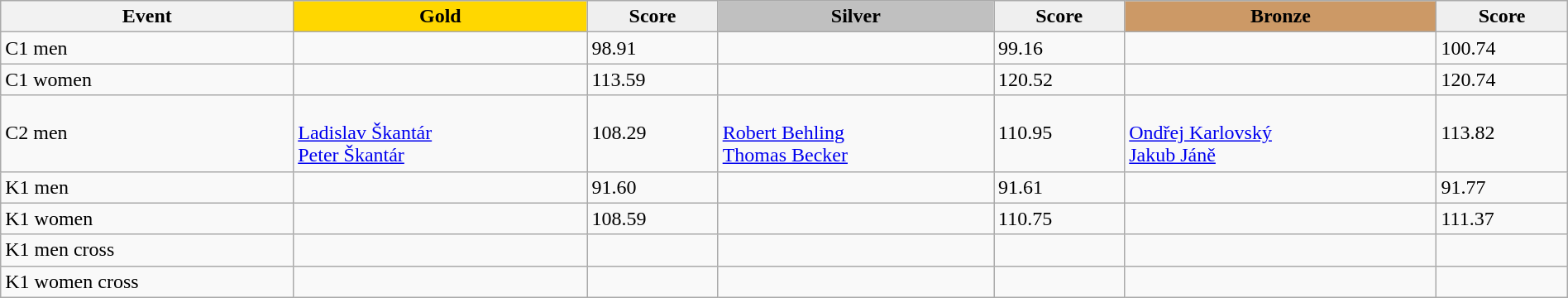<table class="wikitable" width=100%>
<tr>
<th>Event</th>
<td align=center bgcolor="gold"><strong>Gold</strong></td>
<td align=center bgcolor="EFEFEF"><strong>Score</strong></td>
<td align=center bgcolor="silver"><strong>Silver</strong></td>
<td align=center bgcolor="EFEFEF"><strong>Score</strong></td>
<td align=center bgcolor="CC9966"><strong>Bronze</strong></td>
<td align=center bgcolor="EFEFEF"><strong>Score</strong></td>
</tr>
<tr>
<td>C1 men</td>
<td></td>
<td>98.91</td>
<td></td>
<td>99.16</td>
<td></td>
<td>100.74</td>
</tr>
<tr>
<td>C1 women</td>
<td></td>
<td>113.59</td>
<td></td>
<td>120.52</td>
<td></td>
<td>120.74</td>
</tr>
<tr>
<td>C2 men</td>
<td><br><a href='#'>Ladislav Škantár</a><br><a href='#'>Peter Škantár</a></td>
<td>108.29</td>
<td><br><a href='#'>Robert Behling</a><br><a href='#'>Thomas Becker</a></td>
<td>110.95</td>
<td><br><a href='#'>Ondřej Karlovský</a><br><a href='#'>Jakub Jáně</a></td>
<td>113.82</td>
</tr>
<tr>
<td>K1 men</td>
<td></td>
<td>91.60</td>
<td></td>
<td>91.61</td>
<td></td>
<td>91.77</td>
</tr>
<tr>
<td>K1 women</td>
<td></td>
<td>108.59</td>
<td></td>
<td>110.75</td>
<td></td>
<td>111.37</td>
</tr>
<tr>
<td>K1 men cross</td>
<td></td>
<td></td>
<td></td>
<td></td>
<td></td>
<td></td>
</tr>
<tr>
<td>K1 women cross</td>
<td></td>
<td></td>
<td></td>
<td></td>
<td></td>
<td></td>
</tr>
</table>
